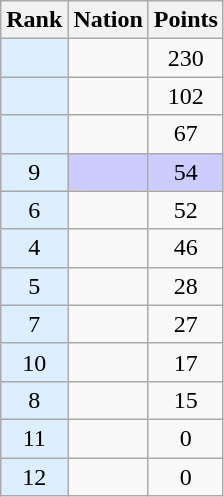<table class="wikitable sortable" style="text-align:center">
<tr>
<th>Rank</th>
<th>Nation</th>
<th>Points</th>
</tr>
<tr>
<td bgcolor = DDEEFF></td>
<td align=left></td>
<td>230</td>
</tr>
<tr>
<td bgcolor = DDEEFF></td>
<td align=left></td>
<td>102</td>
</tr>
<tr>
<td bgcolor = DDEEFF></td>
<td align=left></td>
<td>67</td>
</tr>
<tr style="background-color:#ccccff">
<td bgcolor = DDEEFF>9</td>
<td align=left></td>
<td>54</td>
</tr>
<tr>
<td bgcolor = DDEEFF>6</td>
<td align=left></td>
<td>52</td>
</tr>
<tr>
<td bgcolor = DDEEFF>4</td>
<td align=left></td>
<td>46</td>
</tr>
<tr>
<td bgcolor = DDEEFF>5</td>
<td align=left></td>
<td>28</td>
</tr>
<tr>
<td bgcolor = DDEEFF>7</td>
<td align=left></td>
<td>27</td>
</tr>
<tr>
<td bgcolor = DDEEFF>10</td>
<td align=left></td>
<td>17</td>
</tr>
<tr>
<td bgcolor = DDEEFF>8</td>
<td align=left></td>
<td>15</td>
</tr>
<tr>
<td bgcolor = DDEEFF>11</td>
<td align=left></td>
<td>0</td>
</tr>
<tr>
<td bgcolor = DDEEFF>12</td>
<td align=left></td>
<td>0</td>
</tr>
</table>
